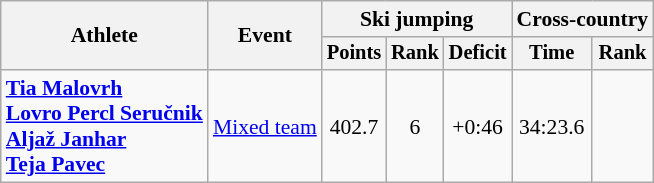<table class="wikitable" style="font-size:90%">
<tr>
<th rowspan="2">Athlete</th>
<th rowspan="2">Event</th>
<th colspan="3">Ski jumping</th>
<th colspan="2">Cross-country</th>
</tr>
<tr style="font-size:95%">
<th>Points</th>
<th>Rank</th>
<th>Deficit</th>
<th>Time</th>
<th>Rank</th>
</tr>
<tr align=center>
<td align=left><strong><a href='#'>Tia Malovrh</a><br><a href='#'>Lovro Percl Seručnik</a><br><a href='#'>Aljaž Janhar</a><br><a href='#'>Teja Pavec</a></strong></td>
<td align=left><a href='#'>Mixed team</a></td>
<td>402.7</td>
<td>6</td>
<td>+0:46</td>
<td>34:23.6</td>
<td></td>
</tr>
</table>
